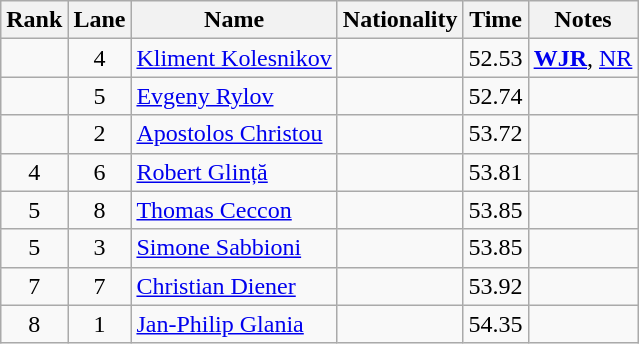<table class="wikitable sortable" style="text-align:center">
<tr>
<th>Rank</th>
<th>Lane</th>
<th>Name</th>
<th>Nationality</th>
<th>Time</th>
<th>Notes</th>
</tr>
<tr>
<td></td>
<td>4</td>
<td align=left><a href='#'>Kliment Kolesnikov</a></td>
<td align=left></td>
<td>52.53</td>
<td><strong><a href='#'>WJR</a></strong>, <a href='#'>NR</a></td>
</tr>
<tr>
<td></td>
<td>5</td>
<td align=left><a href='#'>Evgeny Rylov</a></td>
<td align=left></td>
<td>52.74</td>
<td></td>
</tr>
<tr>
<td></td>
<td>2</td>
<td align=left><a href='#'>Apostolos Christou</a></td>
<td align=left></td>
<td>53.72</td>
<td></td>
</tr>
<tr>
<td>4</td>
<td>6</td>
<td align=left><a href='#'>Robert Glință</a></td>
<td align=left></td>
<td>53.81</td>
<td></td>
</tr>
<tr>
<td>5</td>
<td>8</td>
<td align=left><a href='#'>Thomas Ceccon</a></td>
<td align=left></td>
<td>53.85</td>
<td></td>
</tr>
<tr>
<td>5</td>
<td>3</td>
<td align=left><a href='#'>Simone Sabbioni</a></td>
<td align=left></td>
<td>53.85</td>
<td></td>
</tr>
<tr>
<td>7</td>
<td>7</td>
<td align=left><a href='#'>Christian Diener</a></td>
<td align=left></td>
<td>53.92</td>
<td></td>
</tr>
<tr>
<td>8</td>
<td>1</td>
<td align=left><a href='#'>Jan-Philip Glania</a></td>
<td align=left></td>
<td>54.35</td>
<td></td>
</tr>
</table>
